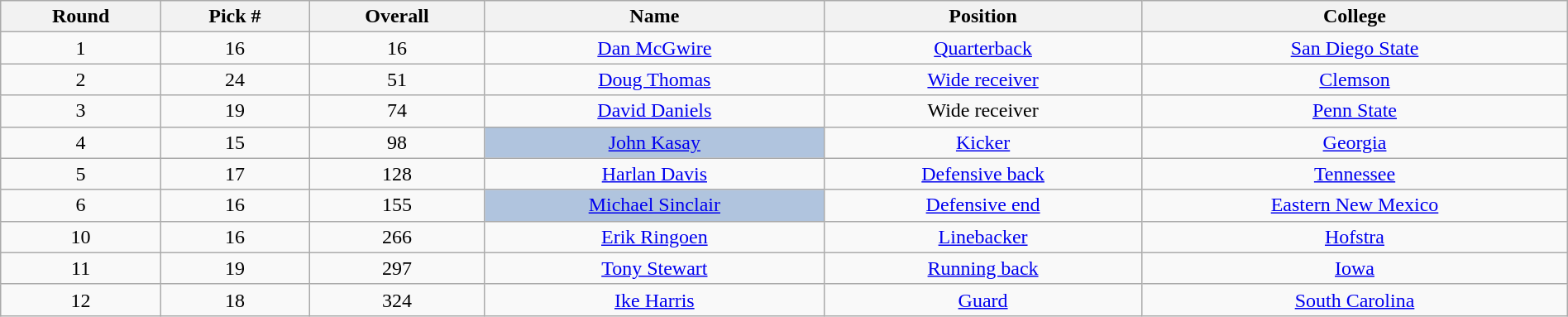<table class="wikitable sortable sortable" style="width: 100%; text-align:center">
<tr>
<th>Round</th>
<th>Pick #</th>
<th>Overall</th>
<th>Name</th>
<th>Position</th>
<th>College</th>
</tr>
<tr>
<td>1</td>
<td>16</td>
<td>16</td>
<td><a href='#'>Dan McGwire</a></td>
<td><a href='#'>Quarterback</a></td>
<td><a href='#'>San Diego State</a></td>
</tr>
<tr>
<td>2</td>
<td>24</td>
<td>51</td>
<td><a href='#'>Doug Thomas</a></td>
<td><a href='#'>Wide receiver</a></td>
<td><a href='#'>Clemson</a></td>
</tr>
<tr>
<td>3</td>
<td>19</td>
<td>74</td>
<td><a href='#'>David Daniels</a></td>
<td>Wide receiver</td>
<td><a href='#'>Penn State</a></td>
</tr>
<tr>
<td>4</td>
<td>15</td>
<td>98</td>
<td bgcolor=lightsteelblue><a href='#'>John Kasay</a></td>
<td><a href='#'>Kicker</a></td>
<td><a href='#'>Georgia</a></td>
</tr>
<tr>
<td>5</td>
<td>17</td>
<td>128</td>
<td><a href='#'>Harlan Davis</a></td>
<td><a href='#'>Defensive back</a></td>
<td><a href='#'>Tennessee</a></td>
</tr>
<tr>
<td>6</td>
<td>16</td>
<td>155</td>
<td bgcolor=lightsteelblue><a href='#'>Michael Sinclair</a></td>
<td><a href='#'>Defensive end</a></td>
<td><a href='#'>Eastern New Mexico</a></td>
</tr>
<tr>
<td>10</td>
<td>16</td>
<td>266</td>
<td><a href='#'>Erik Ringoen</a></td>
<td><a href='#'>Linebacker</a></td>
<td><a href='#'>Hofstra</a></td>
</tr>
<tr>
<td>11</td>
<td>19</td>
<td>297</td>
<td><a href='#'>Tony Stewart</a></td>
<td><a href='#'>Running back</a></td>
<td><a href='#'>Iowa</a></td>
</tr>
<tr>
<td>12</td>
<td>18</td>
<td>324</td>
<td><a href='#'>Ike Harris</a></td>
<td><a href='#'>Guard</a></td>
<td><a href='#'>South Carolina</a></td>
</tr>
</table>
